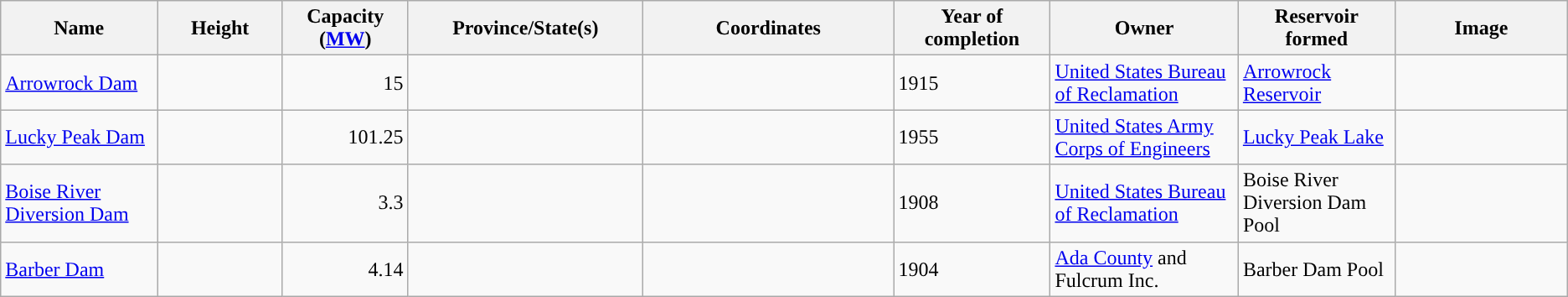<table class="wikitable sortable" border="1">
<tr>
<th width="10%">Name</th>
<th width="8%">Height</th>
<th width="8%">Capacity (<a href='#'>MW</a>)</th>
<th width="15%">Province/State(s)</th>
<th width="16%">Coordinates</th>
<th width="10%">Year of completion</th>
<th width="12%">Owner</th>
<th width="10%">Reservoir formed</th>
<th>Image</th>
</tr>
<tr>
<td><a href='#'>Arrowrock Dam</a></td>
<td></td>
<td align="right">15</td>
<td></td>
<td></td>
<td>1915</td>
<td><a href='#'>United States Bureau of Reclamation</a></td>
<td><a href='#'>Arrowrock Reservoir</a></td>
<td></td>
</tr>
<tr>
<td><a href='#'>Lucky Peak Dam</a></td>
<td></td>
<td align="right">101.25</td>
<td></td>
<td></td>
<td>1955</td>
<td><a href='#'>United States Army Corps of Engineers</a></td>
<td><a href='#'>Lucky Peak Lake</a></td>
<td></td>
</tr>
<tr>
<td><a href='#'>Boise River Diversion Dam</a></td>
<td></td>
<td align="right">3.3</td>
<td></td>
<td></td>
<td>1908</td>
<td><a href='#'>United States Bureau of Reclamation</a></td>
<td>Boise River Diversion Dam Pool</td>
<td></td>
</tr>
<tr>
<td><a href='#'>Barber Dam</a></td>
<td></td>
<td align="right">4.14</td>
<td></td>
<td></td>
<td>1904</td>
<td><a href='#'>Ada County</a> and Fulcrum Inc.</td>
<td>Barber Dam Pool</td>
<td></td>
</tr>
</table>
